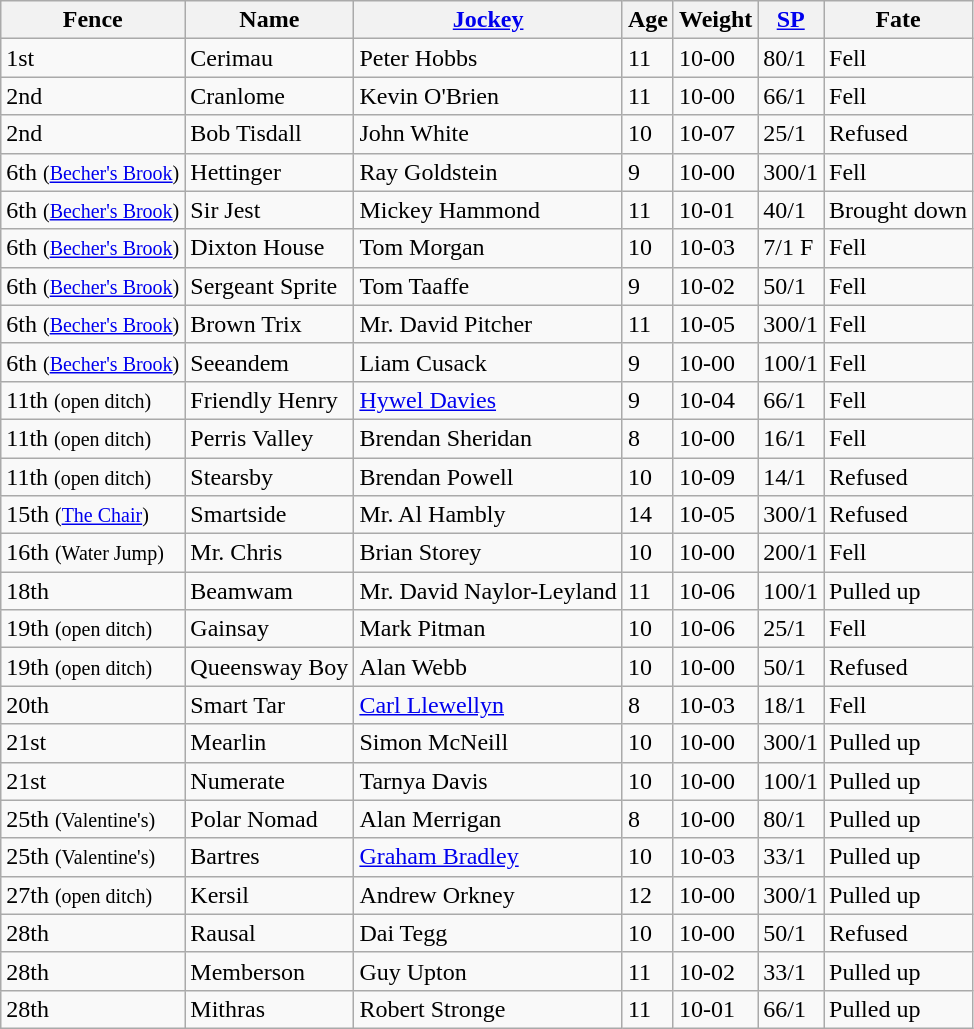<table class="wikitable sortable">
<tr>
<th>Fence</th>
<th>Name</th>
<th><a href='#'>Jockey</a></th>
<th>Age</th>
<th>Weight</th>
<th><a href='#'>SP</a></th>
<th>Fate</th>
</tr>
<tr>
<td>1st</td>
<td>Cerimau</td>
<td>Peter Hobbs</td>
<td>11</td>
<td>10-00</td>
<td>80/1</td>
<td>Fell</td>
</tr>
<tr>
<td>2nd</td>
<td>Cranlome</td>
<td>Kevin O'Brien</td>
<td>11</td>
<td>10-00</td>
<td>66/1</td>
<td>Fell</td>
</tr>
<tr>
<td>2nd</td>
<td>Bob Tisdall</td>
<td>John White</td>
<td>10</td>
<td>10-07</td>
<td>25/1</td>
<td>Refused</td>
</tr>
<tr>
<td>6th <small>(<a href='#'>Becher's Brook</a>)</small></td>
<td>Hettinger</td>
<td>Ray Goldstein</td>
<td>9</td>
<td>10-00</td>
<td>300/1</td>
<td>Fell</td>
</tr>
<tr>
<td>6th <small>(<a href='#'>Becher's Brook</a>)</small></td>
<td>Sir Jest</td>
<td>Mickey Hammond</td>
<td>11</td>
<td>10-01</td>
<td>40/1</td>
<td>Brought down</td>
</tr>
<tr>
<td>6th <small>(<a href='#'>Becher's Brook</a>)</small></td>
<td>Dixton House</td>
<td>Tom Morgan</td>
<td>10</td>
<td>10-03</td>
<td>7/1 F</td>
<td>Fell</td>
</tr>
<tr>
<td>6th <small>(<a href='#'>Becher's Brook</a>)</small></td>
<td>Sergeant Sprite</td>
<td>Tom Taaffe</td>
<td>9</td>
<td>10-02</td>
<td>50/1</td>
<td>Fell</td>
</tr>
<tr>
<td>6th <small>(<a href='#'>Becher's Brook</a>)</small></td>
<td>Brown Trix</td>
<td>Mr. David Pitcher</td>
<td>11</td>
<td>10-05</td>
<td>300/1</td>
<td>Fell</td>
</tr>
<tr>
<td>6th <small>(<a href='#'>Becher's Brook</a>)</small></td>
<td>Seeandem</td>
<td>Liam Cusack</td>
<td>9</td>
<td>10-00</td>
<td>100/1</td>
<td>Fell</td>
</tr>
<tr>
<td>11th <small>(open ditch)</small></td>
<td>Friendly Henry</td>
<td><a href='#'>Hywel Davies</a></td>
<td>9</td>
<td>10-04</td>
<td>66/1</td>
<td>Fell</td>
</tr>
<tr>
<td>11th <small>(open ditch)</small></td>
<td>Perris Valley</td>
<td>Brendan Sheridan</td>
<td>8</td>
<td>10-00</td>
<td>16/1</td>
<td>Fell</td>
</tr>
<tr>
<td>11th <small>(open ditch)</small></td>
<td>Stearsby</td>
<td>Brendan Powell</td>
<td>10</td>
<td>10-09</td>
<td>14/1</td>
<td>Refused</td>
</tr>
<tr>
<td>15th <small>(<a href='#'>The Chair</a>)</small></td>
<td>Smartside</td>
<td>Mr. Al Hambly</td>
<td>14</td>
<td>10-05</td>
<td>300/1</td>
<td>Refused</td>
</tr>
<tr>
<td>16th <small>(Water Jump)</small></td>
<td>Mr. Chris</td>
<td>Brian Storey</td>
<td>10</td>
<td>10-00</td>
<td>200/1</td>
<td>Fell</td>
</tr>
<tr>
<td>18th</td>
<td>Beamwam</td>
<td>Mr. David Naylor-Leyland</td>
<td>11</td>
<td>10-06</td>
<td>100/1</td>
<td>Pulled up</td>
</tr>
<tr>
<td>19th <small>(open ditch)</small></td>
<td>Gainsay</td>
<td>Mark Pitman</td>
<td>10</td>
<td>10-06</td>
<td>25/1</td>
<td>Fell</td>
</tr>
<tr>
<td>19th <small>(open ditch)</small></td>
<td>Queensway Boy</td>
<td>Alan Webb</td>
<td>10</td>
<td>10-00</td>
<td>50/1</td>
<td>Refused</td>
</tr>
<tr>
<td>20th</td>
<td>Smart Tar</td>
<td><a href='#'>Carl Llewellyn</a></td>
<td>8</td>
<td>10-03</td>
<td>18/1</td>
<td>Fell</td>
</tr>
<tr>
<td>21st</td>
<td>Mearlin</td>
<td>Simon McNeill</td>
<td>10</td>
<td>10-00</td>
<td>300/1</td>
<td>Pulled up</td>
</tr>
<tr>
<td>21st</td>
<td>Numerate</td>
<td>Tarnya Davis</td>
<td>10</td>
<td>10-00</td>
<td>100/1</td>
<td>Pulled up</td>
</tr>
<tr>
<td>25th <small>(Valentine's)</small></td>
<td>Polar Nomad</td>
<td>Alan Merrigan</td>
<td>8</td>
<td>10-00</td>
<td>80/1</td>
<td>Pulled up</td>
</tr>
<tr>
<td>25th <small>(Valentine's)</small></td>
<td>Bartres</td>
<td><a href='#'>Graham Bradley</a></td>
<td>10</td>
<td>10-03</td>
<td>33/1</td>
<td>Pulled up</td>
</tr>
<tr>
<td>27th <small>(open ditch)</small></td>
<td>Kersil</td>
<td>Andrew Orkney</td>
<td>12</td>
<td>10-00</td>
<td>300/1</td>
<td>Pulled up</td>
</tr>
<tr>
<td>28th</td>
<td>Rausal</td>
<td>Dai Tegg</td>
<td>10</td>
<td>10-00</td>
<td>50/1</td>
<td>Refused</td>
</tr>
<tr>
<td>28th</td>
<td>Memberson</td>
<td>Guy Upton</td>
<td>11</td>
<td>10-02</td>
<td>33/1</td>
<td>Pulled up</td>
</tr>
<tr>
<td>28th</td>
<td>Mithras</td>
<td>Robert Stronge</td>
<td>11</td>
<td>10-01</td>
<td>66/1</td>
<td>Pulled up</td>
</tr>
</table>
